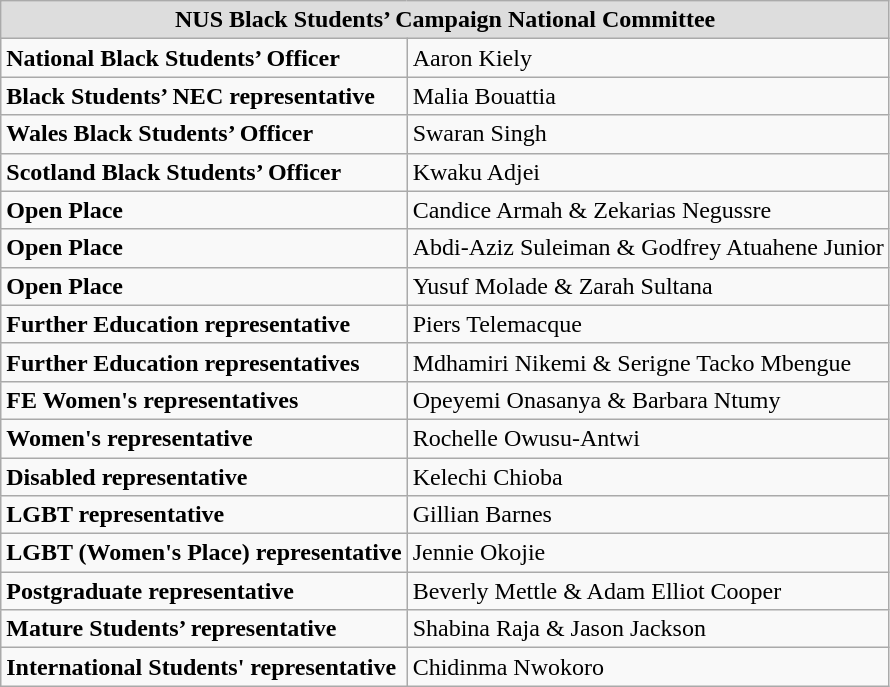<table class="wikitable">
<tr style="background:#ddd;">
<td colspan="4" style="text-align:center;"><strong>NUS Black Students’ Campaign National Committee</strong></td>
</tr>
<tr>
<td><strong>National Black Students’ Officer</strong></td>
<td>Aaron Kiely</td>
</tr>
<tr>
<td><strong>Black Students’ NEC representative</strong></td>
<td>Malia Bouattia</td>
</tr>
<tr>
<td><strong>Wales Black Students’ Officer</strong></td>
<td>Swaran Singh</td>
</tr>
<tr>
<td><strong>Scotland Black Students’ Officer</strong></td>
<td>Kwaku Adjei</td>
</tr>
<tr>
<td><strong>Open Place</strong></td>
<td>Candice Armah & Zekarias Negussre</td>
</tr>
<tr>
<td><strong>Open Place</strong></td>
<td>Abdi-Aziz Suleiman & Godfrey Atuahene Junior</td>
</tr>
<tr>
<td><strong>Open Place</strong></td>
<td>Yusuf Molade & Zarah Sultana</td>
</tr>
<tr>
<td><strong>Further Education representative</strong></td>
<td>Piers Telemacque</td>
</tr>
<tr>
<td><strong>Further Education representatives</strong></td>
<td>Mdhamiri Nikemi & Serigne Tacko Mbengue</td>
</tr>
<tr>
<td><strong>FE Women's representatives</strong></td>
<td>Opeyemi Onasanya & Barbara Ntumy</td>
</tr>
<tr>
<td><strong>Women's representative</strong></td>
<td>Rochelle Owusu-Antwi</td>
</tr>
<tr>
<td><strong>Disabled representative</strong></td>
<td>Kelechi Chioba</td>
</tr>
<tr>
<td><strong>LGBT representative</strong></td>
<td>Gillian Barnes</td>
</tr>
<tr>
<td><strong>LGBT (Women's Place) representative</strong></td>
<td>Jennie Okojie</td>
</tr>
<tr>
<td><strong>Postgraduate representative</strong></td>
<td>Beverly Mettle & Adam Elliot Cooper</td>
</tr>
<tr>
<td><strong>Mature Students’ representative</strong></td>
<td>Shabina Raja & Jason Jackson</td>
</tr>
<tr>
<td><strong>International Students' representative</strong></td>
<td>Chidinma Nwokoro</td>
</tr>
</table>
